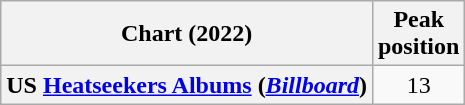<table class="wikitable sortable plainrowheaders" style="text-align:center">
<tr>
<th>Chart (2022)</th>
<th>Peak<br>position</th>
</tr>
<tr>
<th scope="row">US <a href='#'>Heatseekers Albums</a> (<a href='#'><em>Billboard</em></a>)</th>
<td>13</td>
</tr>
</table>
